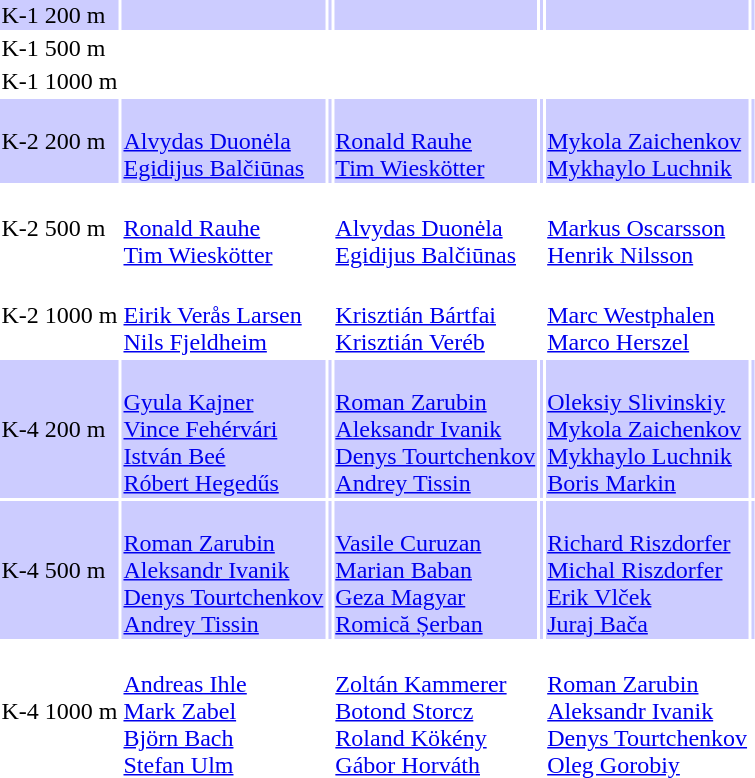<table>
<tr bgcolor=ccccff>
<td>K-1 200 m</td>
<td></td>
<td></td>
<td></td>
<td></td>
<td></td>
<td></td>
</tr>
<tr>
<td>K-1 500 m</td>
<td></td>
<td></td>
<td></td>
<td></td>
<td></td>
<td></td>
</tr>
<tr>
<td>K-1 1000 m</td>
<td></td>
<td></td>
<td></td>
<td></td>
<td></td>
<td></td>
</tr>
<tr bgcolor=ccccff>
<td>K-2 200 m</td>
<td><br><a href='#'>Alvydas Duonėla</a><br><a href='#'>Egidijus Balčiūnas</a></td>
<td></td>
<td><br><a href='#'>Ronald Rauhe</a><br><a href='#'>Tim Wieskötter</a></td>
<td></td>
<td><br><a href='#'>Mykola Zaichenkov</a><br><a href='#'>Mykhaylo Luchnik</a></td>
<td></td>
</tr>
<tr>
<td>K-2 500 m</td>
<td><br><a href='#'>Ronald Rauhe</a><br><a href='#'>Tim Wieskötter</a></td>
<td></td>
<td><br><a href='#'>Alvydas Duonėla</a><br><a href='#'>Egidijus Balčiūnas</a></td>
<td></td>
<td><br><a href='#'>Markus Oscarsson</a><br><a href='#'>Henrik Nilsson</a></td>
<td></td>
</tr>
<tr>
<td>K-2 1000 m</td>
<td><br><a href='#'>Eirik Verås Larsen</a><br><a href='#'>Nils Fjeldheim</a></td>
<td></td>
<td><br><a href='#'>Krisztián Bártfai</a><br><a href='#'>Krisztián Veréb</a></td>
<td></td>
<td><br><a href='#'>Marc Westphalen</a><br><a href='#'>Marco Herszel</a></td>
<td></td>
</tr>
<tr bgcolor=ccccff>
<td>K-4 200 m</td>
<td><br><a href='#'>Gyula Kajner</a><br><a href='#'>Vince Fehérvári</a><br><a href='#'>István Beé</a><br><a href='#'>Róbert Hegedűs</a></td>
<td></td>
<td><br><a href='#'>Roman Zarubin</a><br><a href='#'>Aleksandr Ivanik</a><br><a href='#'>Denys Tourtchenkov</a><br><a href='#'>Andrey Tissin</a></td>
<td></td>
<td><br><a href='#'>Oleksiy Slivinskiy</a><br><a href='#'>Mykola Zaichenkov</a><br><a href='#'>Mykhaylo Luchnik</a><br><a href='#'>Boris Markin</a></td>
<td></td>
</tr>
<tr bgcolor=ccccff>
<td>K-4 500 m</td>
<td><br><a href='#'>Roman Zarubin</a><br><a href='#'>Aleksandr Ivanik</a><br><a href='#'>Denys Tourtchenkov</a><br><a href='#'>Andrey Tissin</a></td>
<td></td>
<td><br><a href='#'>Vasile Curuzan</a><br><a href='#'>Marian Baban</a><br><a href='#'>Geza Magyar</a><br><a href='#'>Romică Șerban</a></td>
<td></td>
<td><br><a href='#'>Richard Riszdorfer</a><br><a href='#'>Michal Riszdorfer</a><br><a href='#'>Erik Vlček</a><br><a href='#'>Juraj Bača</a></td>
<td></td>
</tr>
<tr>
<td>K-4 1000 m</td>
<td><br><a href='#'>Andreas Ihle</a><br><a href='#'>Mark Zabel</a><br><a href='#'>Björn Bach</a><br><a href='#'>Stefan Ulm</a></td>
<td></td>
<td><br><a href='#'>Zoltán Kammerer</a><br><a href='#'>Botond Storcz</a><br><a href='#'>Roland Kökény</a><br><a href='#'>Gábor Horváth</a></td>
<td></td>
<td><br><a href='#'>Roman Zarubin</a><br><a href='#'>Aleksandr Ivanik</a><br><a href='#'>Denys Tourtchenkov</a><br><a href='#'>Oleg Gorobiy</a></td>
<td></td>
</tr>
</table>
